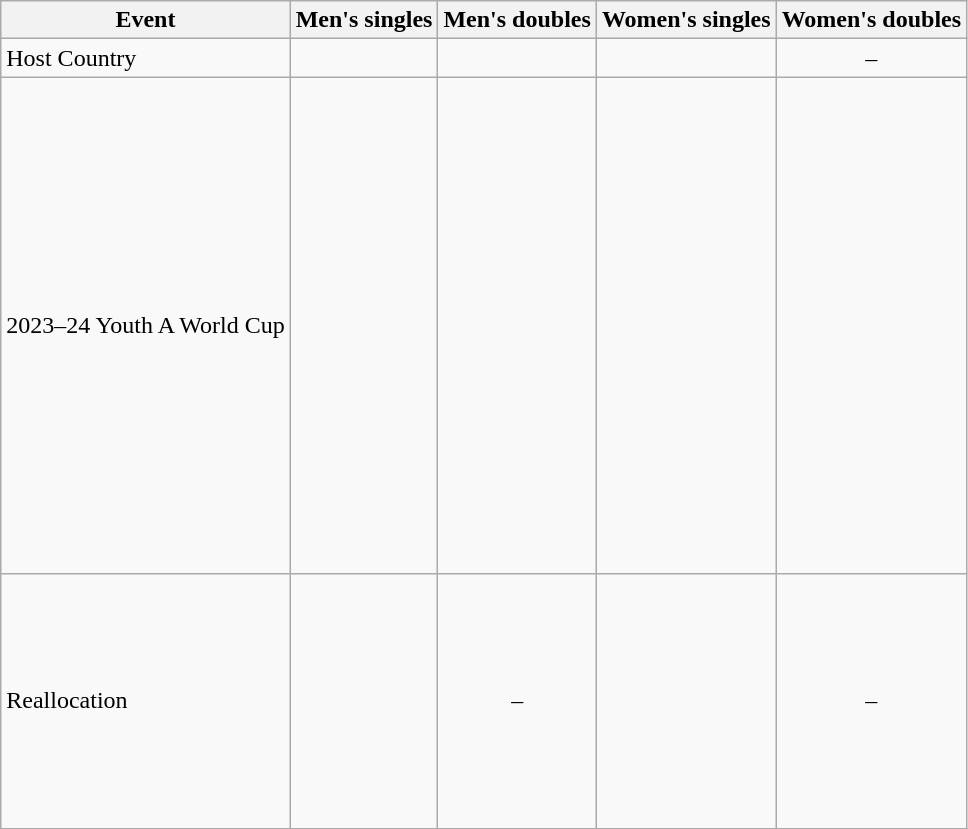<table class="wikitable">
<tr>
<th>Event</th>
<th>Men's singles</th>
<th>Men's doubles</th>
<th>Women's singles</th>
<th>Women's doubles</th>
</tr>
<tr>
<td>Host Country</td>
<td></td>
<td></td>
<td></td>
<td align=center>–</td>
</tr>
<tr>
<td>2023–24 Youth A World Cup</td>
<td valign="top"><br><br><br><br><br><br><br><br><br><br><br><br><br><br><br><br><br><br></td>
<td><br><br><br><br><br><br><br><br><br><br><br><br></td>
<td><br><br><br><br><br><br><br><br><br><br><br><br><br><br><br><br><br><br></td>
<td><br><br><br><br><br><br><br><br><br></td>
</tr>
<tr>
<td>Reallocation</td>
<td><br><br></td>
<td align=center>–</td>
<td><br><br><br><br><br><br><br><br><br></td>
<td align=center>–</td>
</tr>
</table>
